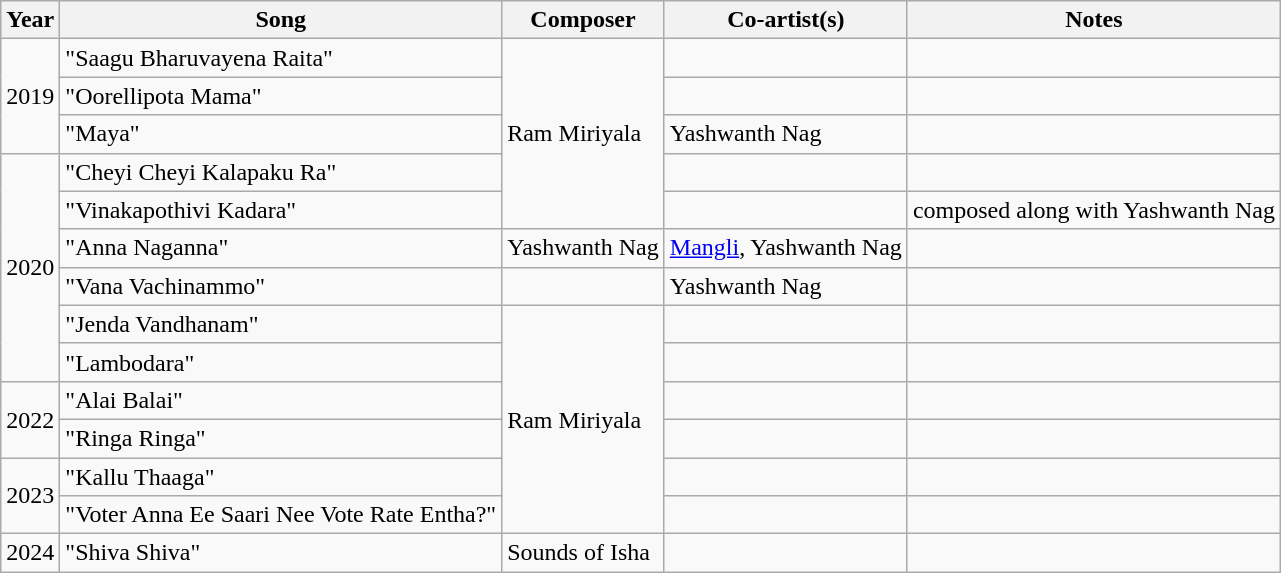<table class="wikitable">
<tr>
<th>Year</th>
<th>Song</th>
<th>Composer</th>
<th>Co-artist(s)</th>
<th>Notes</th>
</tr>
<tr>
<td rowspan="3">2019</td>
<td>"Saagu Bharuvayena Raita"</td>
<td rowspan="5">Ram Miriyala</td>
<td></td>
<td></td>
</tr>
<tr>
<td>"Oorellipota Mama"</td>
<td></td>
<td></td>
</tr>
<tr>
<td>"Maya"</td>
<td>Yashwanth Nag</td>
<td></td>
</tr>
<tr>
<td rowspan="6">2020</td>
<td>"Cheyi Cheyi Kalapaku Ra"</td>
<td></td>
<td></td>
</tr>
<tr>
<td>"Vinakapothivi Kadara"</td>
<td></td>
<td>composed along with Yashwanth Nag</td>
</tr>
<tr>
<td>"Anna Naganna"</td>
<td>Yashwanth Nag</td>
<td><a href='#'>Mangli</a>, Yashwanth Nag</td>
<td></td>
</tr>
<tr>
<td>"Vana Vachinammo"</td>
<td></td>
<td>Yashwanth Nag</td>
<td></td>
</tr>
<tr>
<td>"Jenda Vandhanam"</td>
<td rowspan="6">Ram Miriyala</td>
<td></td>
<td></td>
</tr>
<tr>
<td>"Lambodara"</td>
<td></td>
<td></td>
</tr>
<tr>
<td rowspan="2">2022</td>
<td>"Alai Balai"</td>
<td></td>
<td></td>
</tr>
<tr>
<td>"Ringa Ringa"</td>
<td></td>
<td></td>
</tr>
<tr>
<td rowspan="2">2023</td>
<td>"Kallu Thaaga"</td>
<td></td>
<td></td>
</tr>
<tr>
<td>"Voter Anna Ee Saari Nee Vote Rate Entha?"</td>
<td></td>
<td></td>
</tr>
<tr>
<td>2024</td>
<td>"Shiva Shiva"</td>
<td>Sounds of Isha</td>
<td></td>
<td></td>
</tr>
</table>
